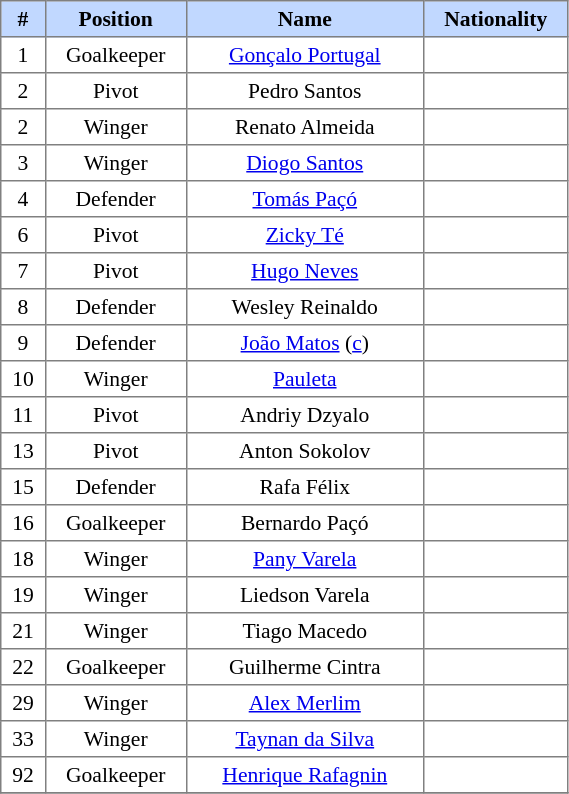<table border=1 style="border-collapse:collapse; font-size:90%;" cellpadding=3 cellspacing=0 width=30%>
<tr bgcolor=#C1D8FF>
<th width=2%>#</th>
<th width=5%>Position</th>
<th width=20%>Name</th>
<th width=5%>Nationality</th>
</tr>
<tr align=center>
<td>1</td>
<td>Goalkeeper</td>
<td><a href='#'>Gonçalo Portugal</a></td>
<td></td>
</tr>
<tr align=center>
<td>2</td>
<td>Pivot</td>
<td>Pedro Santos</td>
<td></td>
</tr>
<tr align=center>
<td>2</td>
<td>Winger</td>
<td>Renato Almeida</td>
<td></td>
</tr>
<tr align=center>
<td>3</td>
<td>Winger</td>
<td><a href='#'>Diogo Santos</a></td>
<td></td>
</tr>
<tr align=center>
<td>4</td>
<td>Defender</td>
<td><a href='#'>Tomás Paçó</a></td>
<td></td>
</tr>
<tr align=center>
<td>6</td>
<td>Pivot</td>
<td><a href='#'>Zicky Té</a></td>
<td></td>
</tr>
<tr align=center>
<td>7</td>
<td>Pivot</td>
<td><a href='#'>Hugo Neves</a></td>
<td></td>
</tr>
<tr align=center>
<td>8</td>
<td>Defender</td>
<td>Wesley Reinaldo</td>
<td></td>
</tr>
<tr align=center>
<td>9</td>
<td>Defender</td>
<td><a href='#'>João Matos</a> (<a href='#'>c</a>)</td>
<td></td>
</tr>
<tr align=center>
<td>10</td>
<td>Winger</td>
<td><a href='#'>Pauleta</a></td>
<td></td>
</tr>
<tr align=center>
<td>11</td>
<td>Pivot</td>
<td>Andriy Dzyalo</td>
<td></td>
</tr>
<tr align=center>
<td>13</td>
<td>Pivot</td>
<td>Anton Sokolov</td>
<td></td>
</tr>
<tr align=center>
<td>15</td>
<td>Defender</td>
<td>Rafa Félix</td>
<td></td>
</tr>
<tr align=center>
<td>16</td>
<td>Goalkeeper</td>
<td>Bernardo Paçó</td>
<td></td>
</tr>
<tr align=center>
<td>18</td>
<td>Winger</td>
<td><a href='#'>Pany Varela</a></td>
<td></td>
</tr>
<tr align=center>
<td>19</td>
<td>Winger</td>
<td>Liedson Varela</td>
<td></td>
</tr>
<tr align=center>
<td>21</td>
<td>Winger</td>
<td>Tiago Macedo</td>
<td></td>
</tr>
<tr align=center>
<td>22</td>
<td>Goalkeeper</td>
<td>Guilherme Cintra</td>
<td></td>
</tr>
<tr align=center>
<td>29</td>
<td>Winger</td>
<td><a href='#'>Alex Merlim</a></td>
<td></td>
</tr>
<tr align=center>
<td>33</td>
<td>Winger</td>
<td><a href='#'>Taynan da Silva</a></td>
<td></td>
</tr>
<tr align=center>
<td>92</td>
<td>Goalkeeper</td>
<td><a href='#'>Henrique Rafagnin</a></td>
<td></td>
</tr>
<tr align=center>
</tr>
</table>
